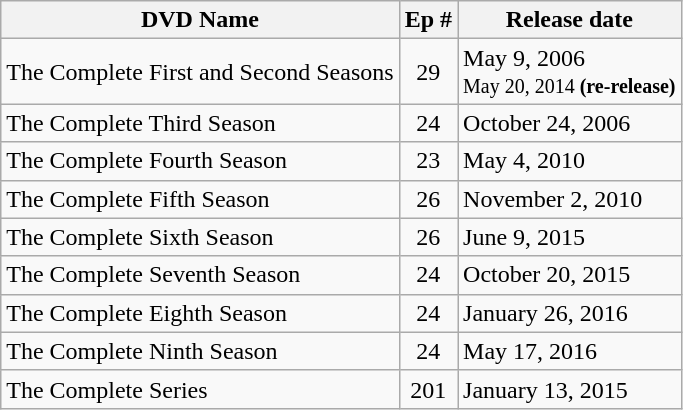<table class="wikitable">
<tr>
<th>DVD Name</th>
<th>Ep #</th>
<th>Release date</th>
</tr>
<tr>
<td>The Complete First and Second Seasons</td>
<td align="center">29</td>
<td>May 9, 2006<br><small>May 20, 2014 <strong>(re-release)</strong></small></td>
</tr>
<tr>
<td>The Complete Third Season</td>
<td align="center">24</td>
<td>October 24, 2006</td>
</tr>
<tr>
<td>The Complete Fourth Season</td>
<td align="center">23</td>
<td>May 4, 2010</td>
</tr>
<tr>
<td>The Complete Fifth Season</td>
<td align="center">26</td>
<td>November 2, 2010</td>
</tr>
<tr>
<td>The Complete Sixth Season</td>
<td align="center">26</td>
<td>June 9, 2015</td>
</tr>
<tr>
<td>The Complete Seventh Season</td>
<td align="center">24</td>
<td>October 20, 2015</td>
</tr>
<tr>
<td>The Complete Eighth Season</td>
<td align="center">24</td>
<td>January 26, 2016</td>
</tr>
<tr>
<td>The Complete Ninth Season</td>
<td align="center">24</td>
<td>May 17, 2016</td>
</tr>
<tr>
<td>The Complete Series</td>
<td align="center">201</td>
<td>January 13, 2015</td>
</tr>
</table>
